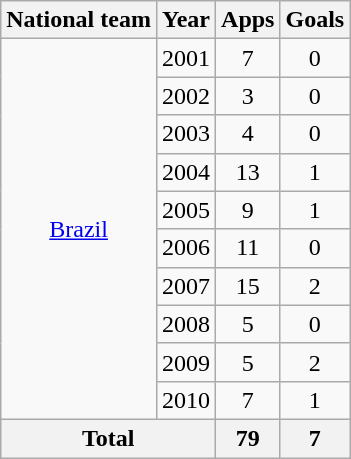<table class="wikitable" style="text-align:center">
<tr>
<th>National team</th>
<th>Year</th>
<th>Apps</th>
<th>Goals</th>
</tr>
<tr>
<td rowspan="10"><a href='#'>Brazil</a></td>
<td>2001</td>
<td>7</td>
<td>0</td>
</tr>
<tr>
<td>2002</td>
<td>3</td>
<td>0</td>
</tr>
<tr>
<td>2003</td>
<td>4</td>
<td>0</td>
</tr>
<tr>
<td>2004</td>
<td>13</td>
<td>1</td>
</tr>
<tr>
<td>2005</td>
<td>9</td>
<td>1</td>
</tr>
<tr>
<td>2006</td>
<td>11</td>
<td>0</td>
</tr>
<tr>
<td>2007</td>
<td>15</td>
<td>2</td>
</tr>
<tr>
<td>2008</td>
<td>5</td>
<td>0</td>
</tr>
<tr>
<td>2009</td>
<td>5</td>
<td>2</td>
</tr>
<tr>
<td>2010</td>
<td>7</td>
<td>1</td>
</tr>
<tr>
<th colspan="2">Total</th>
<th>79</th>
<th>7</th>
</tr>
</table>
